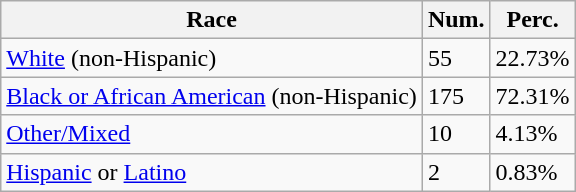<table class="wikitable">
<tr>
<th>Race</th>
<th>Num.</th>
<th>Perc.</th>
</tr>
<tr>
<td><a href='#'>White</a> (non-Hispanic)</td>
<td>55</td>
<td>22.73%</td>
</tr>
<tr>
<td><a href='#'>Black or African American</a> (non-Hispanic)</td>
<td>175</td>
<td>72.31%</td>
</tr>
<tr>
<td><a href='#'>Other/Mixed</a></td>
<td>10</td>
<td>4.13%</td>
</tr>
<tr>
<td><a href='#'>Hispanic</a> or <a href='#'>Latino</a></td>
<td>2</td>
<td>0.83%</td>
</tr>
</table>
